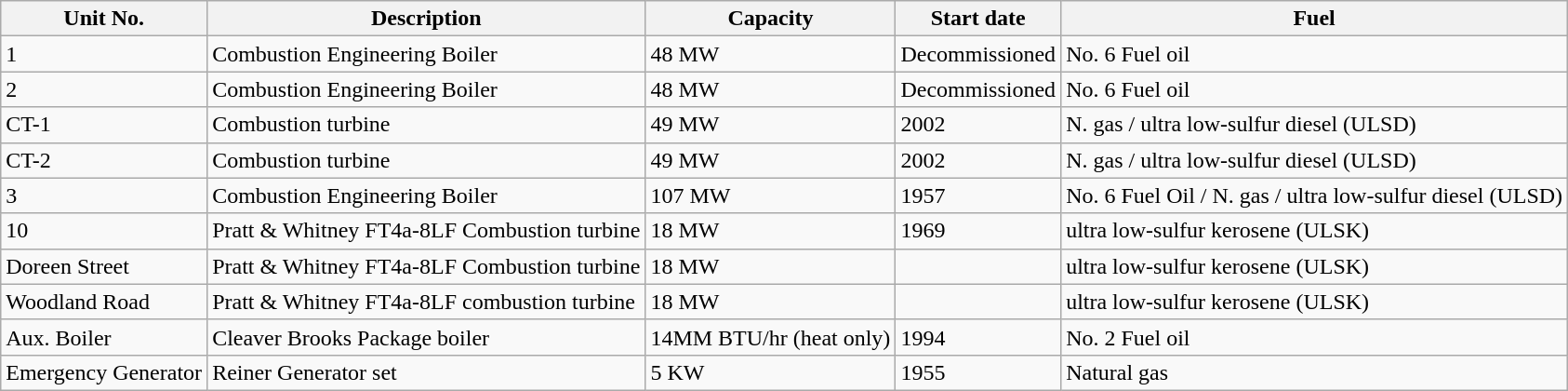<table class="wikitable">
<tr>
<th>Unit No.</th>
<th>Description</th>
<th>Capacity</th>
<th>Start date</th>
<th>Fuel</th>
</tr>
<tr>
<td>1</td>
<td>Combustion Engineering Boiler</td>
<td>48 MW</td>
<td>Decommissioned</td>
<td>No. 6 Fuel oil</td>
</tr>
<tr>
<td>2</td>
<td>Combustion Engineering Boiler</td>
<td>48 MW</td>
<td>Decommissioned</td>
<td>No. 6 Fuel oil</td>
</tr>
<tr>
<td>CT-1</td>
<td>Combustion turbine</td>
<td>49 MW</td>
<td>2002</td>
<td>N. gas / ultra low-sulfur diesel (ULSD)</td>
</tr>
<tr>
<td>CT-2</td>
<td>Combustion turbine</td>
<td>49 MW</td>
<td>2002</td>
<td>N. gas / ultra low-sulfur diesel (ULSD)</td>
</tr>
<tr>
<td>3</td>
<td>Combustion Engineering Boiler</td>
<td>107 MW</td>
<td>1957</td>
<td>No. 6 Fuel Oil / N. gas / ultra low-sulfur diesel (ULSD)</td>
</tr>
<tr>
<td>10</td>
<td>Pratt & Whitney FT4a-8LF Combustion turbine</td>
<td>18 MW</td>
<td>1969</td>
<td>ultra low-sulfur kerosene (ULSK)</td>
</tr>
<tr>
<td>Doreen Street</td>
<td>Pratt & Whitney FT4a-8LF Combustion turbine</td>
<td>18 MW</td>
<td></td>
<td>ultra low-sulfur kerosene (ULSK)</td>
</tr>
<tr>
<td>Woodland Road</td>
<td>Pratt & Whitney FT4a-8LF combustion turbine</td>
<td>18 MW</td>
<td></td>
<td>ultra low-sulfur kerosene (ULSK)</td>
</tr>
<tr>
<td>Aux. Boiler</td>
<td>Cleaver Brooks Package boiler</td>
<td>14MM BTU/hr (heat only)</td>
<td>1994</td>
<td>No. 2 Fuel oil</td>
</tr>
<tr>
<td>Emergency Generator</td>
<td>Reiner Generator set</td>
<td>5 KW</td>
<td>1955</td>
<td>Natural gas</td>
</tr>
</table>
